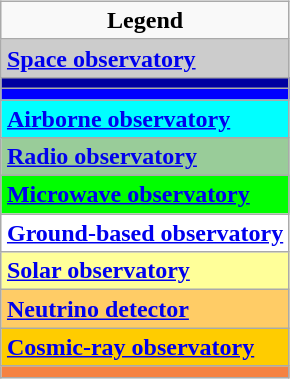<table class=wikitable style="float: right; margin:5px;">
<tr align="center">
<td><strong>Legend</strong></td>
</tr>
<tr bgcolor=#CCCCCC>
<td><strong><a href='#'>Space observatory</a></strong></td>
</tr>
<tr bgcolor=#0000A0>
<td><strong><a href='#'></a></strong></td>
</tr>
<tr bgcolor=#0000FF>
<td><strong><a href='#'></a></strong></td>
</tr>
<tr bgcolor=#00FFFF>
<td><strong><a href='#'>Airborne observatory</a></strong></td>
</tr>
<tr bgcolor=#99CC99>
<td><strong><a href='#'>Radio observatory</a></strong></td>
</tr>
<tr bgcolor=#00FF00>
<td><strong><a href='#'>Microwave observatory</a></strong></td>
</tr>
<tr bgcolor=#FFFFFF>
<td><strong><a href='#'>Ground-based observatory</a></strong></td>
</tr>
<tr bgcolor=#FFFF99>
<td><strong><a href='#'>Solar observatory</a></strong></td>
</tr>
<tr bgcolor=#FFCC66>
<td><strong><a href='#'>Neutrino detector</a></strong></td>
</tr>
<tr bgcolor=#FFCC00>
<td><strong><a href='#'>Cosmic-ray observatory</a></strong></td>
</tr>
<tr bgcolor=#f58242>
<td><strong><a href='#'></a></strong></td>
</tr>
</table>
